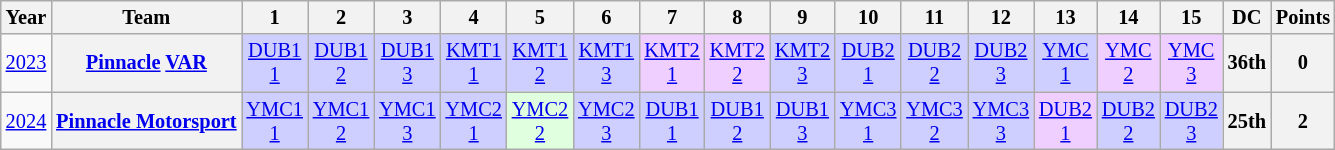<table class="wikitable" style="text-align:center; font-size:85%">
<tr>
<th>Year</th>
<th>Team</th>
<th>1</th>
<th>2</th>
<th>3</th>
<th>4</th>
<th>5</th>
<th>6</th>
<th>7</th>
<th>8</th>
<th>9</th>
<th>10</th>
<th>11</th>
<th>12</th>
<th>13</th>
<th>14</th>
<th>15</th>
<th>DC</th>
<th>Points</th>
</tr>
<tr>
<td><a href='#'>2023</a></td>
<th nowrap><a href='#'>Pinnacle</a> <a href='#'>VAR</a></th>
<td style="background:#cfcfff"><a href='#'>DUB1<br>1</a><br></td>
<td style="background:#cfcfff"><a href='#'>DUB1<br>2</a><br></td>
<td style="background:#cfcfff"><a href='#'>DUB1<br>3</a><br></td>
<td style="background:#cfcfff"><a href='#'>KMT1<br>1</a><br></td>
<td style="background:#cfcfff"><a href='#'>KMT1<br>2</a><br></td>
<td style="background:#cfcfff"><a href='#'>KMT1<br>3</a><br></td>
<td style="background:#efcfff"><a href='#'>KMT2<br>1</a><br></td>
<td style="background:#efcfff"><a href='#'>KMT2<br>2</a><br></td>
<td style="background:#cfcfff"><a href='#'>KMT2<br>3</a><br></td>
<td style="background:#cfcfff"><a href='#'>DUB2<br>1</a><br></td>
<td style="background:#cfcfff"><a href='#'>DUB2<br>2</a><br></td>
<td style="background:#cfcfff"><a href='#'>DUB2<br>3</a><br></td>
<td style="background:#cfcfff"><a href='#'>YMC<br>1</a><br></td>
<td style="background:#efcfff"><a href='#'>YMC<br>2</a><br></td>
<td style="background:#efcfff"><a href='#'>YMC<br>3</a><br></td>
<th>36th</th>
<th>0</th>
</tr>
<tr>
<td><a href='#'>2024</a></td>
<th nowrap><a href='#'>Pinnacle Motorsport</a></th>
<td style="background:#cfcfff"><a href='#'>YMC1<br>1</a><br></td>
<td style="background:#cfcfff"><a href='#'>YMC1<br>2</a><br></td>
<td style="background:#cfcfff"><a href='#'>YMC1<br>3</a><br></td>
<td style="background:#cfcfff"><a href='#'>YMC2<br>1</a><br></td>
<td style="background:#dfffdf"><a href='#'>YMC2<br>2</a><br></td>
<td style="background:#cfcfff"><a href='#'>YMC2<br>3</a><br></td>
<td style="background:#cfcfff"><a href='#'>DUB1<br>1</a><br></td>
<td style="background:#cfcfff"><a href='#'>DUB1<br>2</a><br></td>
<td style="background:#cfcfff"><a href='#'>DUB1<br>3</a><br></td>
<td style="background:#cfcfff"><a href='#'>YMC3<br>1</a><br></td>
<td style="background:#cfcfff"><a href='#'>YMC3<br>2</a><br></td>
<td style="background:#cfcfff"><a href='#'>YMC3<br>3</a><br></td>
<td style="background:#efcfff"><a href='#'>DUB2<br>1</a><br></td>
<td style="background:#cfcfff"><a href='#'>DUB2<br>2</a><br></td>
<td style="background:#cfcfff"><a href='#'>DUB2<br>3</a><br></td>
<th>25th</th>
<th>2</th>
</tr>
</table>
